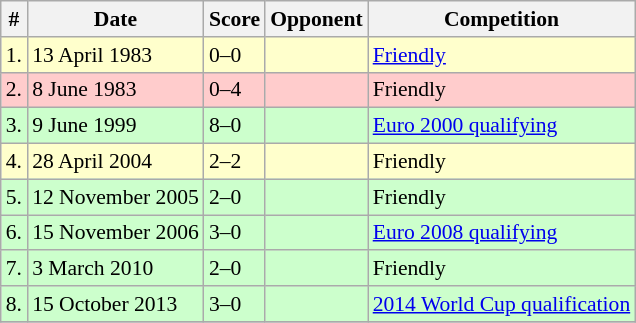<table class="wikitable" style="font-size:90%">
<tr>
<th>#</th>
<th>Date</th>
<th>Score</th>
<th>Opponent</th>
<th>Competition</th>
</tr>
<tr style="background: #FFFFCC">
<td>1.</td>
<td>13 April 1983</td>
<td>0–0</td>
<td></td>
<td><a href='#'>Friendly</a></td>
</tr>
<tr style="background: #FFCCCC">
<td>2.</td>
<td>8 June 1983</td>
<td>0–4</td>
<td></td>
<td>Friendly</td>
</tr>
<tr style="background: #CCFFCC">
<td>3.</td>
<td>9 June 1999</td>
<td>8–0</td>
<td></td>
<td><a href='#'>Euro 2000 qualifying</a></td>
</tr>
<tr style="background: #FFFFCC">
<td>4.</td>
<td>28 April 2004</td>
<td>2–2</td>
<td></td>
<td>Friendly</td>
</tr>
<tr style="background: #CCFFCC">
<td>5.</td>
<td>12 November 2005</td>
<td>2–0</td>
<td></td>
<td>Friendly</td>
</tr>
<tr style="background: #CCFFCC">
<td>6.</td>
<td>15 November 2006</td>
<td>3–0</td>
<td></td>
<td><a href='#'>Euro 2008 qualifying</a></td>
</tr>
<tr style="background: #CCFFCC">
<td>7.</td>
<td>3 March 2010</td>
<td>2–0</td>
<td></td>
<td>Friendly</td>
</tr>
<tr style="background: #CCFFCC">
<td>8.</td>
<td>15 October 2013</td>
<td>3–0</td>
<td></td>
<td><a href='#'>2014 World Cup qualification</a></td>
</tr>
<tr>
</tr>
</table>
